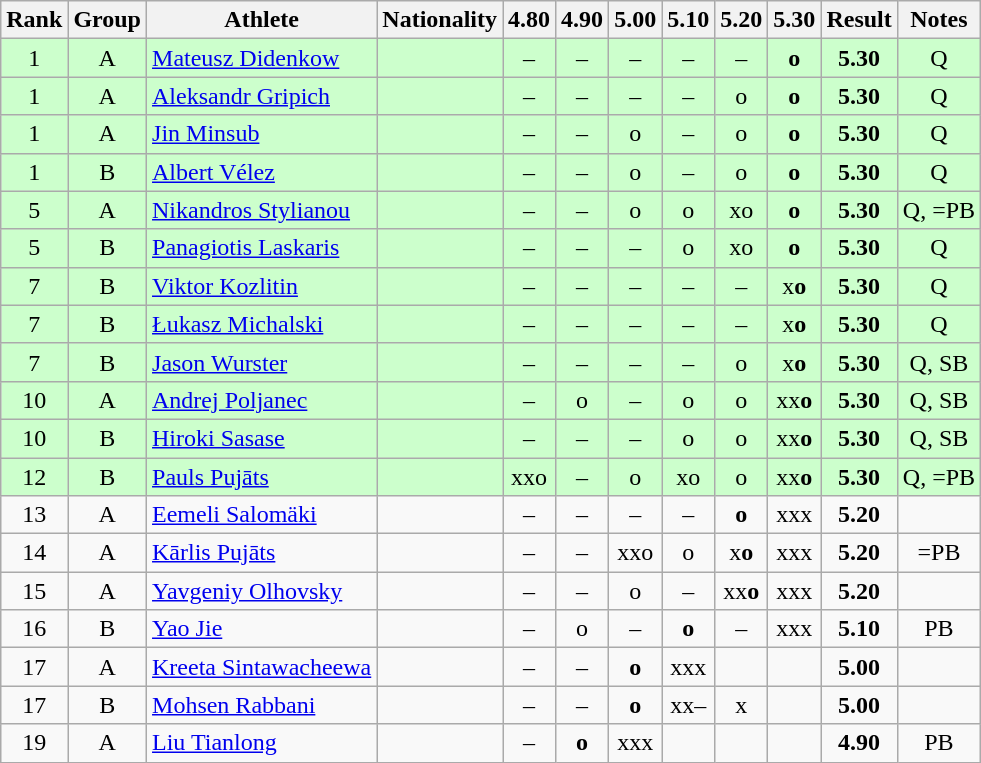<table class="wikitable sortable" style="text-align:center">
<tr>
<th>Rank</th>
<th>Group</th>
<th>Athlete</th>
<th>Nationality</th>
<th>4.80</th>
<th>4.90</th>
<th>5.00</th>
<th>5.10</th>
<th>5.20</th>
<th>5.30</th>
<th>Result</th>
<th>Notes</th>
</tr>
<tr bgcolor=ccffcc>
<td>1</td>
<td>A</td>
<td align="left"><a href='#'>Mateusz Didenkow</a></td>
<td align=left></td>
<td>–</td>
<td>–</td>
<td>–</td>
<td>–</td>
<td>–</td>
<td><strong>o</strong></td>
<td><strong>5.30</strong></td>
<td>Q</td>
</tr>
<tr bgcolor=ccffcc>
<td>1</td>
<td>A</td>
<td align="left"><a href='#'>Aleksandr Gripich</a></td>
<td align=left></td>
<td>–</td>
<td>–</td>
<td>–</td>
<td>–</td>
<td>o</td>
<td><strong>o</strong></td>
<td><strong>5.30</strong></td>
<td>Q</td>
</tr>
<tr bgcolor=ccffcc>
<td>1</td>
<td>A</td>
<td align="left"><a href='#'>Jin Minsub</a></td>
<td align=left></td>
<td>–</td>
<td>–</td>
<td>o</td>
<td>–</td>
<td>o</td>
<td><strong>o</strong></td>
<td><strong>5.30</strong></td>
<td>Q</td>
</tr>
<tr bgcolor=ccffcc>
<td>1</td>
<td>B</td>
<td align="left"><a href='#'>Albert Vélez</a></td>
<td align=left></td>
<td>–</td>
<td>–</td>
<td>o</td>
<td>–</td>
<td>o</td>
<td><strong>o</strong></td>
<td><strong>5.30</strong></td>
<td>Q</td>
</tr>
<tr bgcolor=ccffcc>
<td>5</td>
<td>A</td>
<td align="left"><a href='#'>Nikandros Stylianou</a></td>
<td align=left></td>
<td>–</td>
<td>–</td>
<td>o</td>
<td>o</td>
<td>xo</td>
<td><strong>o</strong></td>
<td><strong>5.30</strong></td>
<td>Q, =PB</td>
</tr>
<tr bgcolor=ccffcc>
<td>5</td>
<td>B</td>
<td align="left"><a href='#'>Panagiotis Laskaris</a></td>
<td align=left></td>
<td>–</td>
<td>–</td>
<td>–</td>
<td>o</td>
<td>xo</td>
<td><strong>o</strong></td>
<td><strong>5.30</strong></td>
<td>Q</td>
</tr>
<tr bgcolor=ccffcc>
<td>7</td>
<td>B</td>
<td align="left"><a href='#'>Viktor Kozlitin</a></td>
<td align=left></td>
<td>–</td>
<td>–</td>
<td>–</td>
<td>–</td>
<td>–</td>
<td>x<strong>o</strong></td>
<td><strong>5.30</strong></td>
<td>Q</td>
</tr>
<tr bgcolor=ccffcc>
<td>7</td>
<td>B</td>
<td align="left"><a href='#'>Łukasz Michalski</a></td>
<td align=left></td>
<td>–</td>
<td>–</td>
<td>–</td>
<td>–</td>
<td>–</td>
<td>x<strong>o</strong></td>
<td><strong>5.30</strong></td>
<td>Q</td>
</tr>
<tr bgcolor=ccffcc>
<td>7</td>
<td>B</td>
<td align="left"><a href='#'>Jason Wurster</a></td>
<td align=left></td>
<td>–</td>
<td>–</td>
<td>–</td>
<td>–</td>
<td>o</td>
<td>x<strong>o</strong></td>
<td><strong>5.30</strong></td>
<td>Q, SB</td>
</tr>
<tr bgcolor=ccffcc>
<td>10</td>
<td>A</td>
<td align="left"><a href='#'>Andrej Poljanec</a></td>
<td align=left></td>
<td>–</td>
<td>o</td>
<td>–</td>
<td>o</td>
<td>o</td>
<td>xx<strong>o</strong></td>
<td><strong>5.30</strong></td>
<td>Q, SB</td>
</tr>
<tr bgcolor=ccffcc>
<td>10</td>
<td>B</td>
<td align="left"><a href='#'>Hiroki Sasase</a></td>
<td align=left></td>
<td>–</td>
<td>–</td>
<td>–</td>
<td>o</td>
<td>o</td>
<td>xx<strong>o</strong></td>
<td><strong>5.30</strong></td>
<td>Q, SB</td>
</tr>
<tr bgcolor=ccffcc>
<td>12</td>
<td>B</td>
<td align="left"><a href='#'>Pauls Pujāts</a></td>
<td align=left></td>
<td>xxo</td>
<td>–</td>
<td>o</td>
<td>xo</td>
<td>o</td>
<td>xx<strong>o</strong></td>
<td><strong>5.30</strong></td>
<td>Q, =PB</td>
</tr>
<tr>
<td>13</td>
<td>A</td>
<td align="left"><a href='#'>Eemeli Salomäki</a></td>
<td align=left></td>
<td>–</td>
<td>–</td>
<td>–</td>
<td>–</td>
<td><strong>o</strong></td>
<td>xxx</td>
<td><strong>5.20</strong></td>
<td></td>
</tr>
<tr>
<td>14</td>
<td>A</td>
<td align="left"><a href='#'>Kārlis Pujāts</a></td>
<td align=left></td>
<td>–</td>
<td>–</td>
<td>xxo</td>
<td>o</td>
<td>x<strong>o</strong></td>
<td>xxx</td>
<td><strong>5.20</strong></td>
<td>=PB</td>
</tr>
<tr>
<td>15</td>
<td>A</td>
<td align="left"><a href='#'>Yavgeniy Olhovsky</a></td>
<td align=left></td>
<td>–</td>
<td>–</td>
<td>o</td>
<td>–</td>
<td>xx<strong>o</strong></td>
<td>xxx</td>
<td><strong>5.20</strong></td>
<td></td>
</tr>
<tr>
<td>16</td>
<td>B</td>
<td align="left"><a href='#'>Yao Jie</a></td>
<td align=left></td>
<td>–</td>
<td>o</td>
<td>–</td>
<td><strong>o</strong></td>
<td>–</td>
<td>xxx</td>
<td><strong>5.10</strong></td>
<td>PB</td>
</tr>
<tr>
<td>17</td>
<td>A</td>
<td align="left"><a href='#'>Kreeta Sintawacheewa</a></td>
<td align=left></td>
<td>–</td>
<td>–</td>
<td><strong>o</strong></td>
<td>xxx</td>
<td></td>
<td></td>
<td><strong>5.00</strong></td>
<td></td>
</tr>
<tr>
<td>17</td>
<td>B</td>
<td align="left"><a href='#'>Mohsen Rabbani</a></td>
<td align=left></td>
<td>–</td>
<td>–</td>
<td><strong>o</strong></td>
<td>xx–</td>
<td>x</td>
<td></td>
<td><strong>5.00</strong></td>
<td></td>
</tr>
<tr>
<td>19</td>
<td>A</td>
<td align="left"><a href='#'>Liu Tianlong</a></td>
<td align=left></td>
<td>–</td>
<td><strong>o</strong></td>
<td>xxx</td>
<td></td>
<td></td>
<td></td>
<td><strong>4.90</strong></td>
<td>PB</td>
</tr>
</table>
